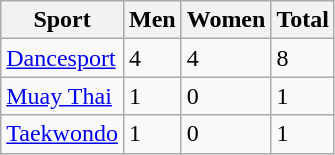<table class="wikitable sortable">
<tr>
<th>Sport</th>
<th>Men</th>
<th>Women</th>
<th>Total</th>
</tr>
<tr>
<td><a href='#'>Dancesport</a></td>
<td>4</td>
<td>4</td>
<td>8</td>
</tr>
<tr>
<td><a href='#'>Muay Thai</a></td>
<td>1</td>
<td>0</td>
<td>1</td>
</tr>
<tr>
<td><a href='#'>Taekwondo</a></td>
<td>1</td>
<td>0</td>
<td>1</td>
</tr>
</table>
